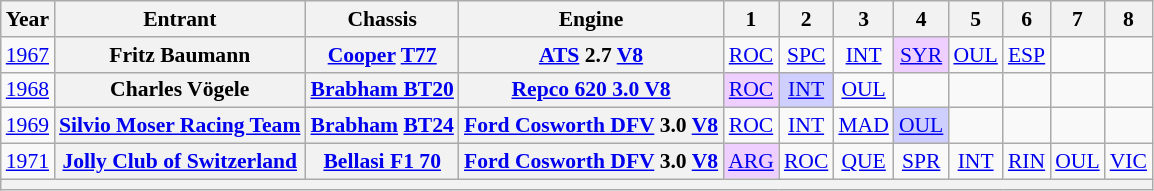<table class="wikitable" style="text-align:center; font-size:90%">
<tr>
<th>Year</th>
<th>Entrant</th>
<th>Chassis</th>
<th>Engine</th>
<th>1</th>
<th>2</th>
<th>3</th>
<th>4</th>
<th>5</th>
<th>6</th>
<th>7</th>
<th>8</th>
</tr>
<tr>
<td><a href='#'>1967</a></td>
<th>Fritz Baumann</th>
<th><a href='#'>Cooper</a> <a href='#'>T77</a></th>
<th><a href='#'>ATS</a> 2.7 <a href='#'>V8</a></th>
<td><a href='#'>ROC</a></td>
<td><a href='#'>SPC</a></td>
<td><a href='#'>INT</a></td>
<td style="background:#EFCFFF;"><a href='#'>SYR</a><br></td>
<td><a href='#'>OUL</a></td>
<td><a href='#'>ESP</a></td>
<td></td>
<td></td>
</tr>
<tr>
<td><a href='#'>1968</a></td>
<th>Charles Vögele</th>
<th><a href='#'>Brabham BT20</a></th>
<th><a href='#'>Repco 620 3.0 V8</a></th>
<td style="background:#EFCFFF;"><a href='#'>ROC</a><br></td>
<td style="background:#CFCFFF;"><a href='#'>INT</a><br></td>
<td><a href='#'>OUL</a></td>
<td></td>
<td></td>
<td></td>
<td></td>
<td></td>
</tr>
<tr>
<td><a href='#'>1969</a></td>
<th><a href='#'>Silvio Moser Racing Team</a></th>
<th><a href='#'>Brabham</a> <a href='#'>BT24</a></th>
<th><a href='#'>Ford Cosworth DFV</a> 3.0 <a href='#'>V8</a></th>
<td><a href='#'>ROC</a></td>
<td><a href='#'>INT</a></td>
<td><a href='#'>MAD</a></td>
<td style="background:#CFCFFF;"><a href='#'>OUL</a><br></td>
<td></td>
<td></td>
<td></td>
<td></td>
</tr>
<tr>
<td><a href='#'>1971</a></td>
<th><a href='#'>Jolly Club of Switzerland</a></th>
<th><a href='#'>Bellasi F1 70</a></th>
<th><a href='#'>Ford Cosworth DFV</a> 3.0 <a href='#'>V8</a></th>
<td style="background:#EFCFFF;"><a href='#'>ARG</a><br></td>
<td><a href='#'>ROC</a></td>
<td><a href='#'>QUE</a></td>
<td><a href='#'>SPR</a></td>
<td><a href='#'>INT</a></td>
<td><a href='#'>RIN</a></td>
<td><a href='#'>OUL</a></td>
<td><a href='#'>VIC</a></td>
</tr>
<tr>
<th colspan=12></th>
</tr>
</table>
